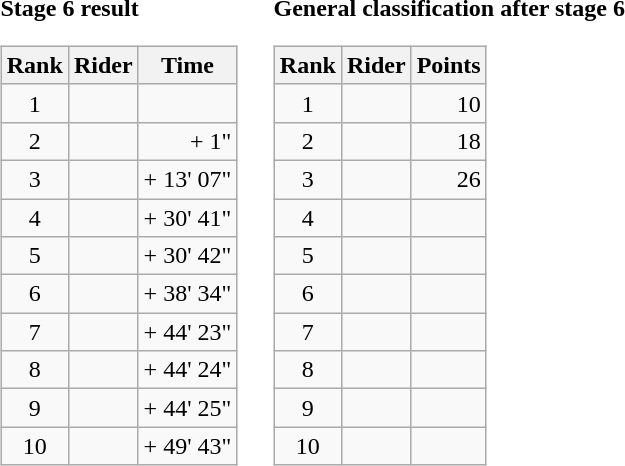<table>
<tr>
<td><strong>Stage 6 result</strong><br><table class="wikitable">
<tr>
<th scope="col">Rank</th>
<th scope="col">Rider</th>
<th scope="col">Time</th>
</tr>
<tr>
<td style="text-align:center;">1</td>
<td></td>
<td style="text-align:right;"></td>
</tr>
<tr>
<td style="text-align:center;">2</td>
<td></td>
<td style="text-align:right;">+ 1"</td>
</tr>
<tr>
<td style="text-align:center;">3</td>
<td></td>
<td style="text-align:right;">+ 13' 07"</td>
</tr>
<tr>
<td style="text-align:center;">4</td>
<td></td>
<td style="text-align:right;">+ 30' 41"</td>
</tr>
<tr>
<td style="text-align:center;">5</td>
<td></td>
<td style="text-align:right;">+ 30' 42"</td>
</tr>
<tr>
<td style="text-align:center;">6</td>
<td></td>
<td style="text-align:right;">+ 38' 34"</td>
</tr>
<tr>
<td style="text-align:center;">7</td>
<td></td>
<td style="text-align:right;">+ 44' 23"</td>
</tr>
<tr>
<td style="text-align:center;">8</td>
<td></td>
<td style="text-align:right;">+ 44' 24"</td>
</tr>
<tr>
<td style="text-align:center;">9</td>
<td></td>
<td style="text-align:right;">+ 44' 25"</td>
</tr>
<tr>
<td style="text-align:center;">10</td>
<td></td>
<td style="text-align:right;">+ 49' 43"</td>
</tr>
</table>
</td>
<td></td>
<td><strong>General classification after stage 6</strong><br><table class="wikitable">
<tr>
<th scope="col">Rank</th>
<th scope="col">Rider</th>
<th scope="col">Points</th>
</tr>
<tr>
<td style="text-align:center;">1</td>
<td></td>
<td style="text-align:right;">10</td>
</tr>
<tr>
<td style="text-align:center;">2</td>
<td></td>
<td style="text-align:right;">18</td>
</tr>
<tr>
<td style="text-align:center;">3</td>
<td></td>
<td style="text-align:right;">26</td>
</tr>
<tr>
<td style="text-align:center;">4</td>
<td></td>
<td></td>
</tr>
<tr>
<td style="text-align:center;">5</td>
<td></td>
<td></td>
</tr>
<tr>
<td style="text-align:center;">6</td>
<td></td>
<td></td>
</tr>
<tr>
<td style="text-align:center;">7</td>
<td></td>
<td></td>
</tr>
<tr>
<td style="text-align:center;">8</td>
<td></td>
<td></td>
</tr>
<tr>
<td style="text-align:center;">9</td>
<td></td>
<td></td>
</tr>
<tr>
<td style="text-align:center;">10</td>
<td></td>
<td></td>
</tr>
</table>
</td>
</tr>
</table>
